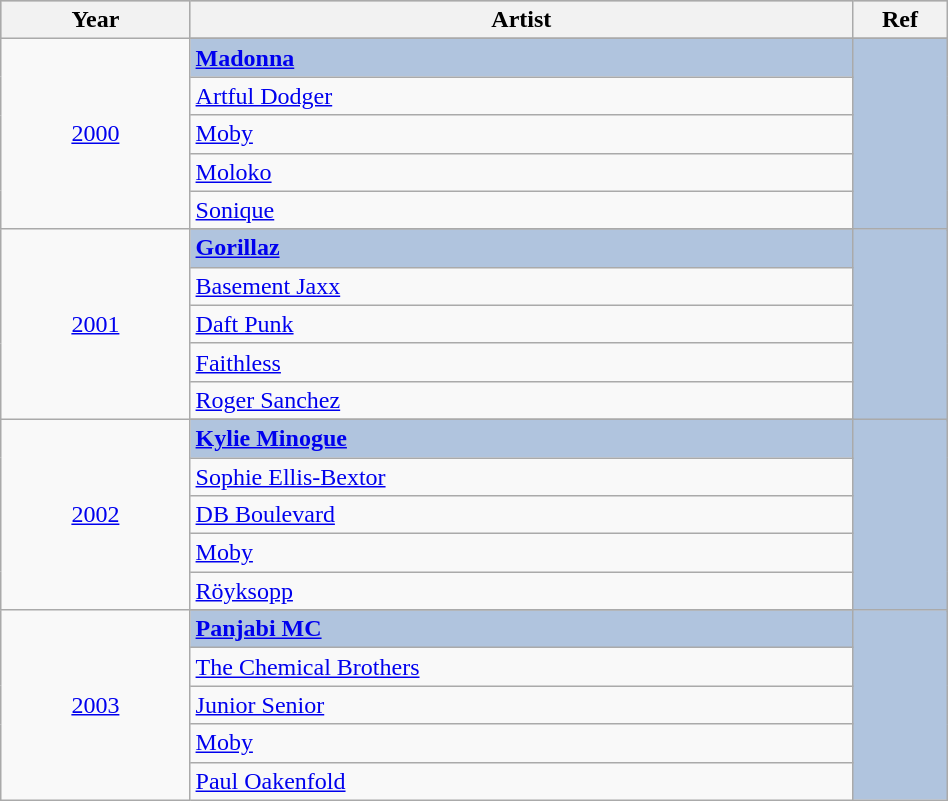<table class="wikitable" style="width:50%;">
<tr style="background:#bebebe;">
<th style="width:10%;">Year</th>
<th style="width:35%;">Artist</th>
<th style="width:5%;">Ref</th>
</tr>
<tr>
<td rowspan="6" align="center"><a href='#'>2000</a></td>
</tr>
<tr style="background:#B0C4DE">
<td><strong><a href='#'>Madonna</a></strong></td>
<td rowspan="6" align="center"></td>
</tr>
<tr>
<td><a href='#'>Artful Dodger</a></td>
</tr>
<tr>
<td><a href='#'>Moby</a></td>
</tr>
<tr>
<td><a href='#'>Moloko</a></td>
</tr>
<tr>
<td><a href='#'>Sonique</a></td>
</tr>
<tr>
<td rowspan="6" align="center"><a href='#'>2001</a></td>
</tr>
<tr style="background:#B0C4DE">
<td><strong><a href='#'>Gorillaz</a></strong></td>
<td rowspan="6" align="center"></td>
</tr>
<tr>
<td><a href='#'>Basement Jaxx</a></td>
</tr>
<tr>
<td><a href='#'>Daft Punk</a></td>
</tr>
<tr>
<td><a href='#'>Faithless</a></td>
</tr>
<tr>
<td><a href='#'>Roger Sanchez</a></td>
</tr>
<tr>
<td rowspan="6" align="center"><a href='#'>2002</a></td>
</tr>
<tr style="background:#B0C4DE">
<td><strong><a href='#'>Kylie Minogue</a></strong></td>
<td rowspan="6" align="center"></td>
</tr>
<tr>
<td><a href='#'>Sophie Ellis-Bextor</a></td>
</tr>
<tr>
<td><a href='#'>DB Boulevard</a></td>
</tr>
<tr>
<td><a href='#'>Moby</a></td>
</tr>
<tr>
<td><a href='#'>Röyksopp</a></td>
</tr>
<tr>
<td rowspan="6" align="center"><a href='#'>2003</a></td>
</tr>
<tr style="background:#B0C4DE">
<td><strong><a href='#'>Panjabi MC</a></strong></td>
<td rowspan="6" align="center"></td>
</tr>
<tr>
<td><a href='#'>The Chemical Brothers</a></td>
</tr>
<tr>
<td><a href='#'>Junior Senior</a></td>
</tr>
<tr>
<td><a href='#'>Moby</a></td>
</tr>
<tr>
<td><a href='#'>Paul Oakenfold</a></td>
</tr>
</table>
